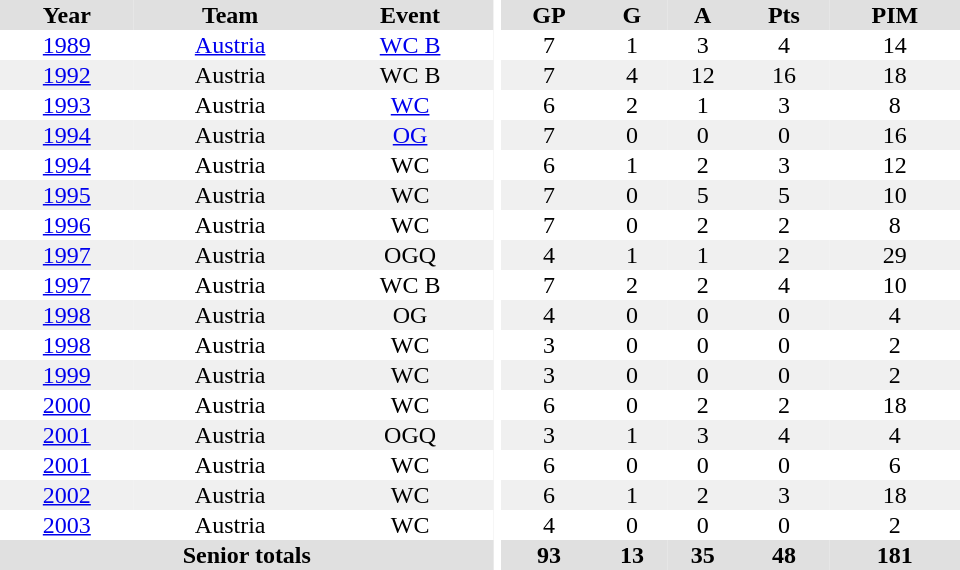<table border="0" cellpadding="1" cellspacing="0" style="text-align:center; width:40em">
<tr bgcolor="#e0e0e0">
<th>Year</th>
<th>Team</th>
<th>Event</th>
<th rowspan="99" bgcolor="#ffffff"></th>
<th>GP</th>
<th>G</th>
<th>A</th>
<th>Pts</th>
<th>PIM</th>
</tr>
<tr>
<td><a href='#'>1989</a></td>
<td><a href='#'>Austria</a></td>
<td><a href='#'>WC B</a></td>
<td>7</td>
<td>1</td>
<td>3</td>
<td>4</td>
<td>14</td>
</tr>
<tr bgcolor="#f0f0f0">
<td><a href='#'>1992</a></td>
<td>Austria</td>
<td>WC B</td>
<td>7</td>
<td>4</td>
<td>12</td>
<td>16</td>
<td>18</td>
</tr>
<tr>
<td><a href='#'>1993</a></td>
<td>Austria</td>
<td><a href='#'>WC</a></td>
<td>6</td>
<td>2</td>
<td>1</td>
<td>3</td>
<td>8</td>
</tr>
<tr bgcolor="#f0f0f0">
<td><a href='#'>1994</a></td>
<td>Austria</td>
<td><a href='#'>OG</a></td>
<td>7</td>
<td>0</td>
<td>0</td>
<td>0</td>
<td>16</td>
</tr>
<tr>
<td><a href='#'>1994</a></td>
<td>Austria</td>
<td>WC</td>
<td>6</td>
<td>1</td>
<td>2</td>
<td>3</td>
<td>12</td>
</tr>
<tr bgcolor="#f0f0f0">
<td><a href='#'>1995</a></td>
<td>Austria</td>
<td>WC</td>
<td>7</td>
<td>0</td>
<td>5</td>
<td>5</td>
<td>10</td>
</tr>
<tr>
<td><a href='#'>1996</a></td>
<td>Austria</td>
<td>WC</td>
<td>7</td>
<td>0</td>
<td>2</td>
<td>2</td>
<td>8</td>
</tr>
<tr bgcolor="#f0f0f0">
<td><a href='#'>1997</a></td>
<td>Austria</td>
<td>OGQ</td>
<td>4</td>
<td>1</td>
<td>1</td>
<td>2</td>
<td>29</td>
</tr>
<tr>
<td><a href='#'>1997</a></td>
<td>Austria</td>
<td>WC B</td>
<td>7</td>
<td>2</td>
<td>2</td>
<td>4</td>
<td>10</td>
</tr>
<tr bgcolor="#f0f0f0">
<td><a href='#'>1998</a></td>
<td>Austria</td>
<td>OG</td>
<td>4</td>
<td>0</td>
<td>0</td>
<td>0</td>
<td>4</td>
</tr>
<tr>
<td><a href='#'>1998</a></td>
<td>Austria</td>
<td>WC</td>
<td>3</td>
<td>0</td>
<td>0</td>
<td>0</td>
<td>2</td>
</tr>
<tr bgcolor="#f0f0f0">
<td><a href='#'>1999</a></td>
<td>Austria</td>
<td>WC</td>
<td>3</td>
<td>0</td>
<td>0</td>
<td>0</td>
<td>2</td>
</tr>
<tr>
<td><a href='#'>2000</a></td>
<td>Austria</td>
<td>WC</td>
<td>6</td>
<td>0</td>
<td>2</td>
<td>2</td>
<td>18</td>
</tr>
<tr bgcolor="#f0f0f0">
<td><a href='#'>2001</a></td>
<td>Austria</td>
<td>OGQ</td>
<td>3</td>
<td>1</td>
<td>3</td>
<td>4</td>
<td>4</td>
</tr>
<tr>
<td><a href='#'>2001</a></td>
<td>Austria</td>
<td>WC</td>
<td>6</td>
<td>0</td>
<td>0</td>
<td>0</td>
<td>6</td>
</tr>
<tr bgcolor="#f0f0f0">
<td><a href='#'>2002</a></td>
<td>Austria</td>
<td>WC</td>
<td>6</td>
<td>1</td>
<td>2</td>
<td>3</td>
<td>18</td>
</tr>
<tr>
<td><a href='#'>2003</a></td>
<td>Austria</td>
<td>WC</td>
<td>4</td>
<td>0</td>
<td>0</td>
<td>0</td>
<td>2</td>
</tr>
<tr bgcolor="#e0e0e0">
<th colspan="3">Senior totals</th>
<th>93</th>
<th>13</th>
<th>35</th>
<th>48</th>
<th>181</th>
</tr>
</table>
